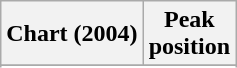<table class="wikitable sortable plainrowheaders" style="text-align:center">
<tr>
<th scope="col">Chart (2004)</th>
<th scope="col">Peak<br>position</th>
</tr>
<tr>
</tr>
<tr>
</tr>
<tr>
</tr>
<tr>
</tr>
</table>
